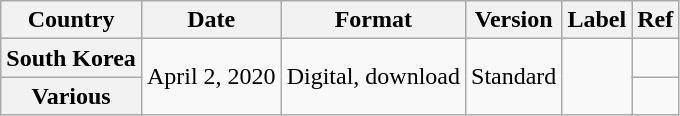<table class="wikitable plainrowheaders" text-align:center">
<tr>
<th>Country</th>
<th>Date</th>
<th>Format</th>
<th>Version</th>
<th>Label</th>
<th>Ref</th>
</tr>
<tr>
<th scope="row">South Korea</th>
<td rowspan="2">April 2, 2020</td>
<td rowspan="2">Digital, download</td>
<td rowspan="2">Standard</td>
<td rowspan="2"></td>
<td></td>
</tr>
<tr>
<th scope="row">Various</th>
<td></td>
</tr>
</table>
